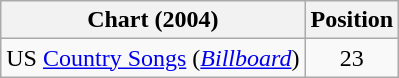<table class="wikitable sortable">
<tr>
<th scope="col">Chart (2004)</th>
<th scope="col">Position</th>
</tr>
<tr>
<td>US <a href='#'>Country Songs</a> (<em><a href='#'>Billboard</a></em>)</td>
<td align="center">23</td>
</tr>
</table>
